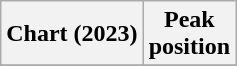<table class="wikitable plainrowheaders" style="text-align:center">
<tr>
<th>Chart (2023)</th>
<th>Peak<br>position</th>
</tr>
<tr>
</tr>
</table>
